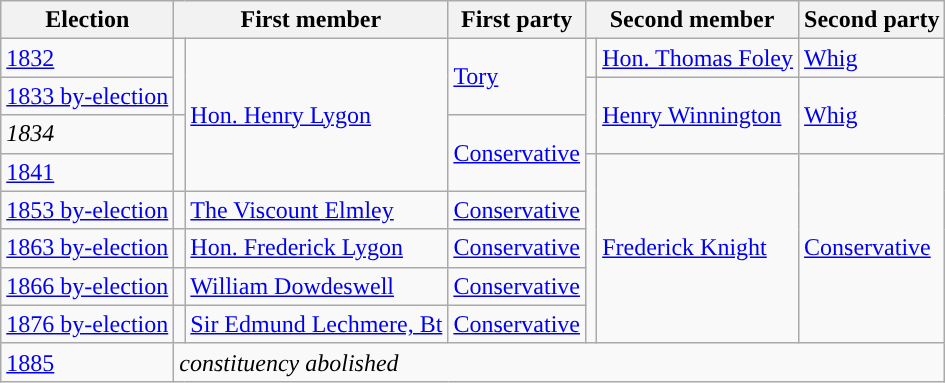<table class="wikitable">
<tr>
<th>Election</th>
<th colspan="2">First member</th>
<th>First party</th>
<th colspan="2">Second member</th>
<th>Second party</th>
</tr>
<tr>
<td><a href='#'>1832</a></td>
<td rowspan="2" style="color:inherit;background-color: "></td>
<td rowspan="4"><a href='#'>Hon. Henry Lygon</a></td>
<td rowspan="2"><a href='#'>Tory</a></td>
<td style="color:inherit;background-color: "></td>
<td><a href='#'>Hon. Thomas Foley</a></td>
<td><a href='#'>Whig</a></td>
</tr>
<tr>
<td><a href='#'>1833 by-election</a></td>
<td rowspan="2" style="color:inherit;background-color: "></td>
<td rowspan="2"><a href='#'>Henry Winnington</a></td>
<td rowspan="2"><a href='#'>Whig</a></td>
</tr>
<tr>
<td><em>1834</em></td>
<td rowspan="2" style="color:inherit;background-color: "></td>
<td rowspan="2"><a href='#'>Conservative</a></td>
</tr>
<tr>
<td><a href='#'>1841</a></td>
<td rowspan="5" style="color:inherit;background-color: "></td>
<td rowspan="5"><a href='#'>Frederick Knight</a></td>
<td rowspan="5"><a href='#'>Conservative</a></td>
</tr>
<tr>
<td><a href='#'>1853 by-election</a></td>
<td style="color:inherit;background-color: "></td>
<td><a href='#'>The Viscount Elmley</a></td>
<td><a href='#'>Conservative</a></td>
</tr>
<tr>
<td><a href='#'>1863 by-election</a></td>
<td style="color:inherit;background-color: "></td>
<td><a href='#'>Hon. Frederick Lygon</a></td>
<td><a href='#'>Conservative</a></td>
</tr>
<tr>
<td><a href='#'>1866 by-election</a></td>
<td style="color:inherit;background-color: "></td>
<td><a href='#'>William Dowdeswell</a></td>
<td><a href='#'>Conservative</a></td>
</tr>
<tr>
<td><a href='#'>1876 by-election</a></td>
<td style="color:inherit;background-color: "></td>
<td><a href='#'>Sir Edmund Lechmere, Bt</a></td>
<td><a href='#'>Conservative</a></td>
</tr>
<tr>
<td><a href='#'>1885</a></td>
<td colspan="6"><em>constituency abolished</em></td>
</tr>
</table>
